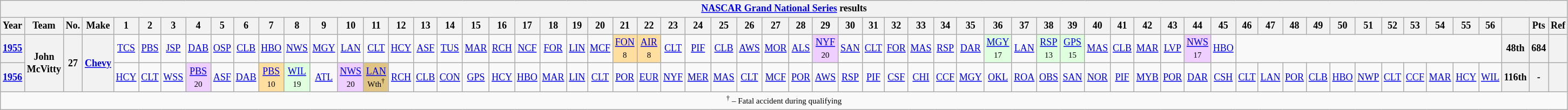<table class="wikitable" style="text-align:center; font-size:75%">
<tr>
<th colspan="69"><a href='#'>NASCAR Grand National Series</a> results</th>
</tr>
<tr>
<th>Year</th>
<th>Team</th>
<th>No.</th>
<th>Make</th>
<th>1</th>
<th>2</th>
<th>3</th>
<th>4</th>
<th>5</th>
<th>6</th>
<th>7</th>
<th>8</th>
<th>9</th>
<th>10</th>
<th>11</th>
<th>12</th>
<th>13</th>
<th>14</th>
<th>15</th>
<th>16</th>
<th>17</th>
<th>18</th>
<th>19</th>
<th>20</th>
<th>21</th>
<th>22</th>
<th>23</th>
<th>24</th>
<th>25</th>
<th>26</th>
<th>27</th>
<th>28</th>
<th>29</th>
<th>30</th>
<th>31</th>
<th>32</th>
<th>33</th>
<th>34</th>
<th>35</th>
<th>36</th>
<th>37</th>
<th>38</th>
<th>39</th>
<th>40</th>
<th>41</th>
<th>42</th>
<th>43</th>
<th>44</th>
<th>45</th>
<th>46</th>
<th>47</th>
<th>48</th>
<th>49</th>
<th>50</th>
<th>51</th>
<th>52</th>
<th>53</th>
<th>54</th>
<th>55</th>
<th>56</th>
<th></th>
<th>Pts</th>
<th>Ref</th>
</tr>
<tr>
<th><a href='#'>1955</a></th>
<th rowspan=2>John McVitty</th>
<th rowspan=2>27</th>
<th rowspan=2><a href='#'>Chevy</a></th>
<td><a href='#'>TCS</a></td>
<td style="background:#;"><a href='#'>PBS</a></td>
<td><a href='#'>JSP</a></td>
<td><a href='#'>DAB</a></td>
<td><a href='#'>OSP</a></td>
<td><a href='#'>CLB</a></td>
<td><a href='#'>HBO</a></td>
<td><a href='#'>NWS</a></td>
<td><a href='#'>MGY</a></td>
<td><a href='#'>LAN</a></td>
<td><a href='#'>CLT</a></td>
<td><a href='#'>HCY</a></td>
<td><a href='#'>ASF</a></td>
<td><a href='#'>TUS</a></td>
<td><a href='#'>MAR</a></td>
<td><a href='#'>RCH</a></td>
<td><a href='#'>NCF</a></td>
<td><a href='#'>FOR</a></td>
<td><a href='#'>LIN</a></td>
<td><a href='#'>MCF</a></td>
<td style="background:#FFDF9F;"><a href='#'>FON</a><br><small>8</small></td>
<td style="background:#FFDF9F;"><a href='#'>AIR</a><br><small>8</small></td>
<td><a href='#'>CLT</a></td>
<td><a href='#'>PIF</a></td>
<td><a href='#'>CLB</a></td>
<td><a href='#'>AWS</a></td>
<td><a href='#'>MOR</a></td>
<td><a href='#'>ALS</a></td>
<td style="background:#EFCFFF;"><a href='#'>NYF</a><br><small>20</small></td>
<td><a href='#'>SAN</a></td>
<td><a href='#'>CLT</a></td>
<td><a href='#'>FOR</a></td>
<td><a href='#'>MAS</a></td>
<td><a href='#'>RSP</a></td>
<td><a href='#'>DAR</a></td>
<td style="background:#DFFFDF;"><a href='#'>MGY</a><br><small>17</small></td>
<td><a href='#'>LAN</a></td>
<td style="background:#DFFFDF;"><a href='#'>RSP</a><br><small>13</small></td>
<td style="background:#DFFFDF;"><a href='#'>GPS</a><br><small>15</small></td>
<td><a href='#'>MAS</a></td>
<td><a href='#'>CLB</a></td>
<td><a href='#'>MAR</a></td>
<td><a href='#'>LVP</a></td>
<td style="background:#EFCFFF;"><a href='#'>NWS</a><br><small>17</small></td>
<td><a href='#'>HBO</a></td>
<td colspan=11></td>
<th>48th</th>
<th>684</th>
<th></th>
</tr>
<tr>
<th><a href='#'>1956</a></th>
<td><a href='#'>HCY</a></td>
<td><a href='#'>CLT</a></td>
<td><a href='#'>WSS</a></td>
<td style="background:#EFCFFF;"><a href='#'>PBS</a><br><small>20</small></td>
<td><a href='#'>ASF</a></td>
<td><a href='#'>DAB</a></td>
<td style="background:#FFDF9F;"><a href='#'>PBS</a><br><small>10</small></td>
<td style="background:#DFFFDF;"><a href='#'>WIL</a><br><small>19</small></td>
<td><a href='#'>ATL</a></td>
<td style="background:#EFCFFF;"><a href='#'>NWS</a><br><small>20</small></td>
<td style="background:#DFC484;"><a href='#'>LAN</a><br><small>Wth<sup>†</sup></small></td>
<td><a href='#'>RCH</a></td>
<td><a href='#'>CLB</a></td>
<td><a href='#'>CON</a></td>
<td><a href='#'>GPS</a></td>
<td><a href='#'>HCY</a></td>
<td><a href='#'>HBO</a></td>
<td><a href='#'>MAR</a></td>
<td><a href='#'>LIN</a></td>
<td><a href='#'>CLT</a></td>
<td><a href='#'>POR</a></td>
<td><a href='#'>EUR</a></td>
<td><a href='#'>NYF</a></td>
<td><a href='#'>MER</a></td>
<td><a href='#'>MAS</a></td>
<td><a href='#'>CLT</a></td>
<td><a href='#'>MCF</a></td>
<td><a href='#'>POR</a></td>
<td><a href='#'>AWS</a></td>
<td><a href='#'>RSP</a></td>
<td><a href='#'>PIF</a></td>
<td><a href='#'>CSF</a></td>
<td><a href='#'>CHI</a></td>
<td><a href='#'>CCF</a></td>
<td><a href='#'>MGY</a></td>
<td><a href='#'>OKL</a></td>
<td><a href='#'>ROA</a></td>
<td><a href='#'>OBS</a></td>
<td><a href='#'>SAN</a></td>
<td><a href='#'>NOR</a></td>
<td><a href='#'>PIF</a></td>
<td><a href='#'>MYB</a></td>
<td><a href='#'>POR</a></td>
<td><a href='#'>DAR</a></td>
<td><a href='#'>CSH</a></td>
<td><a href='#'>CLT</a></td>
<td><a href='#'>LAN</a></td>
<td><a href='#'>POR</a></td>
<td><a href='#'>CLB</a></td>
<td><a href='#'>HBO</a></td>
<td><a href='#'>NWP</a></td>
<td><a href='#'>CLT</a></td>
<td><a href='#'>CCF</a></td>
<td><a href='#'>MAR</a></td>
<td><a href='#'>HCY</a></td>
<td><a href='#'>WIL</a></td>
<th>116th</th>
<th>-</th>
<th></th>
</tr>
<tr>
<td colspan=63><small><sup>†</sup> – Fatal accident during qualifying</small></td>
</tr>
</table>
